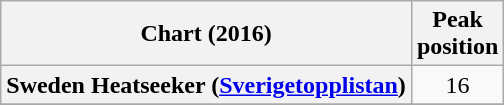<table class="wikitable sortable plainrowheaders" style="text-align:center">
<tr>
<th scope="col">Chart (2016)</th>
<th scope="col">Peak<br> position</th>
</tr>
<tr>
<th scope="row">Sweden Heatseeker (<a href='#'>Sverigetopplistan</a>)</th>
<td>16</td>
</tr>
<tr>
</tr>
</table>
